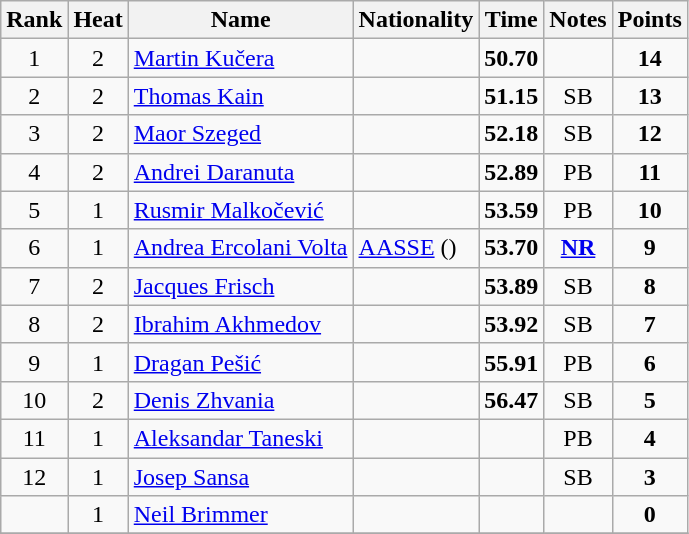<table class="wikitable sortable" style="text-align:center">
<tr>
<th>Rank</th>
<th>Heat</th>
<th>Name</th>
<th>Nationality</th>
<th>Time</th>
<th>Notes</th>
<th>Points</th>
</tr>
<tr>
<td>1</td>
<td>2</td>
<td align=left><a href='#'>Martin Kučera</a></td>
<td align=left></td>
<td><strong>50.70</strong></td>
<td></td>
<td><strong>14</strong></td>
</tr>
<tr>
<td>2</td>
<td>2</td>
<td align=left><a href='#'>Thomas Kain</a></td>
<td align=left></td>
<td><strong>51.15</strong></td>
<td>SB</td>
<td><strong>13</strong></td>
</tr>
<tr>
<td>3</td>
<td>2</td>
<td align=left><a href='#'>Maor Szeged</a></td>
<td align=left></td>
<td><strong>52.18</strong></td>
<td>SB</td>
<td><strong>12</strong></td>
</tr>
<tr>
<td>4</td>
<td>2</td>
<td align=left><a href='#'>Andrei Daranuta</a></td>
<td align=left></td>
<td><strong>52.89</strong></td>
<td>PB</td>
<td><strong>11</strong></td>
</tr>
<tr>
<td>5</td>
<td>1</td>
<td align=left><a href='#'>Rusmir Malkočević</a></td>
<td align=left></td>
<td><strong>53.59</strong></td>
<td>PB</td>
<td><strong>10</strong></td>
</tr>
<tr>
<td>6</td>
<td>1</td>
<td align=left><a href='#'>Andrea Ercolani Volta</a></td>
<td align=left> <a href='#'>AASSE</a> ()</td>
<td><strong>53.70</strong></td>
<td><strong><a href='#'>NR</a></strong></td>
<td><strong>9</strong></td>
</tr>
<tr>
<td>7</td>
<td>2</td>
<td align=left><a href='#'>Jacques Frisch</a></td>
<td align=left></td>
<td><strong>53.89</strong></td>
<td>SB</td>
<td><strong>8</strong></td>
</tr>
<tr>
<td>8</td>
<td>2</td>
<td align=left><a href='#'>Ibrahim Akhmedov</a></td>
<td align=left></td>
<td><strong>53.92</strong></td>
<td>SB</td>
<td><strong>7</strong></td>
</tr>
<tr>
<td>9</td>
<td>1</td>
<td align=left><a href='#'>Dragan Pešić</a></td>
<td align=left></td>
<td><strong>55.91</strong></td>
<td>PB</td>
<td><strong>6</strong></td>
</tr>
<tr>
<td>10</td>
<td>2</td>
<td align=left><a href='#'>Denis Zhvania</a></td>
<td align=left></td>
<td><strong>56.47</strong></td>
<td>SB</td>
<td><strong>5</strong></td>
</tr>
<tr>
<td>11</td>
<td>1</td>
<td align=left><a href='#'>Aleksandar Taneski</a></td>
<td align=left></td>
<td><strong> </strong></td>
<td>PB</td>
<td><strong>4</strong></td>
</tr>
<tr>
<td>12</td>
<td>1</td>
<td align=left><a href='#'>Josep Sansa</a></td>
<td align=left></td>
<td><strong> </strong></td>
<td>SB</td>
<td><strong>3</strong></td>
</tr>
<tr>
<td></td>
<td>1</td>
<td align=left><a href='#'>Neil Brimmer</a></td>
<td align=left></td>
<td><strong></strong></td>
<td></td>
<td><strong>0</strong></td>
</tr>
<tr>
</tr>
</table>
